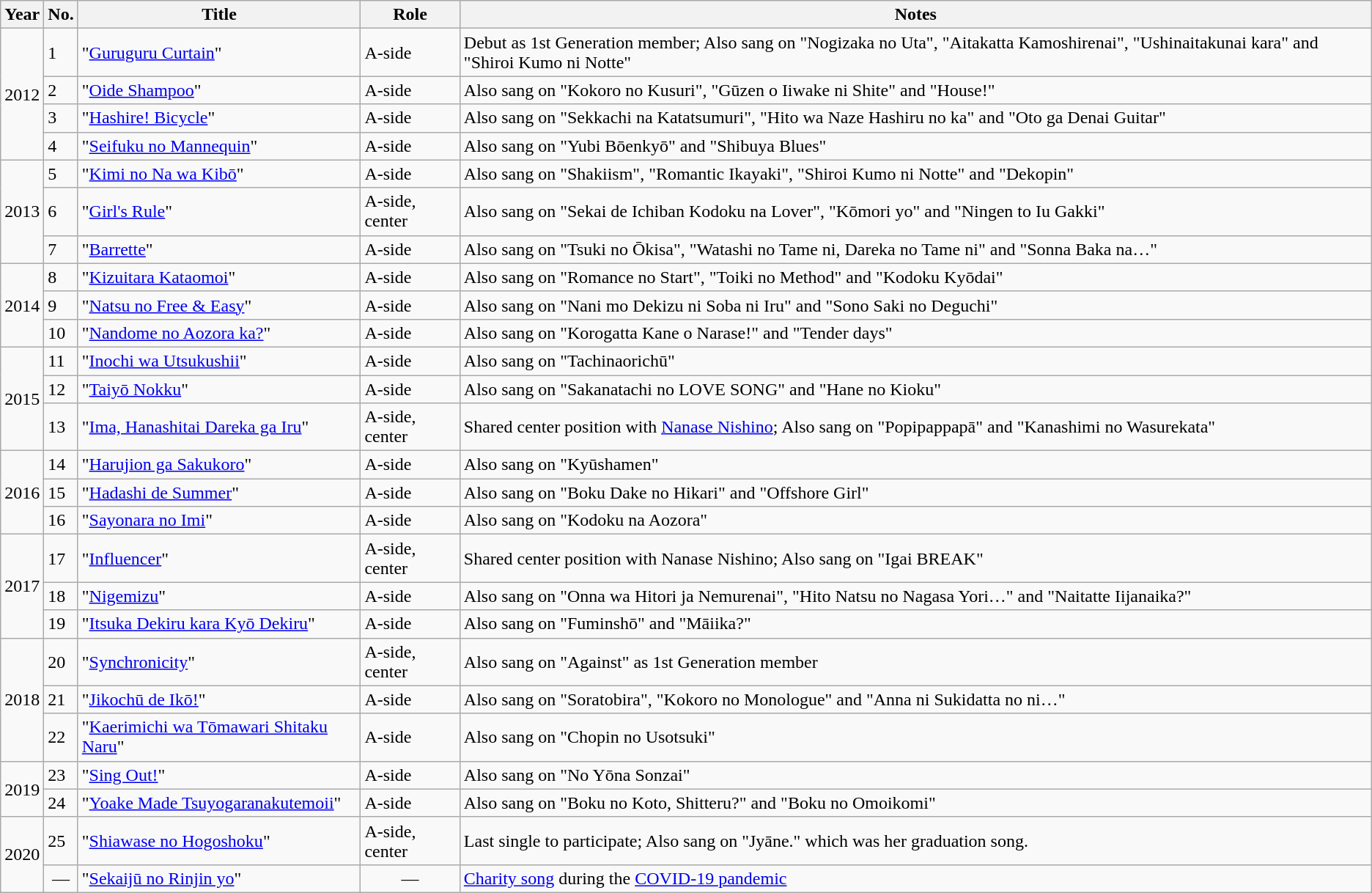<table class="wikitable sortable">
<tr>
<th>Year</th>
<th data-sort-type="number">No.</th>
<th>Title</th>
<th class="unsortable">Role</th>
<th class="unsortable">Notes</th>
</tr>
<tr>
<td rowspan="4">2012</td>
<td>1</td>
<td>"<a href='#'>Guruguru Curtain</a>"</td>
<td>A-side</td>
<td>Debut as 1st Generation member; Also sang on "Nogizaka no Uta", "Aitakatta Kamoshirenai", "Ushinaitakunai kara" and "Shiroi Kumo ni Notte"</td>
</tr>
<tr>
<td>2</td>
<td>"<a href='#'>Oide Shampoo</a>"</td>
<td>A-side</td>
<td>Also sang on "Kokoro no Kusuri", "Gūzen o Iiwake ni Shite" and "House!"</td>
</tr>
<tr>
<td>3</td>
<td>"<a href='#'>Hashire! Bicycle</a>"</td>
<td>A-side</td>
<td>Also sang on "Sekkachi na Katatsumuri", "Hito wa Naze Hashiru no ka" and "Oto ga Denai Guitar"</td>
</tr>
<tr>
<td>4</td>
<td>"<a href='#'>Seifuku no Mannequin</a>"</td>
<td>A-side</td>
<td>Also sang on "Yubi Bōenkyō" and "Shibuya Blues"</td>
</tr>
<tr>
<td rowspan="3">2013</td>
<td>5</td>
<td>"<a href='#'>Kimi no Na wa Kibō</a>"</td>
<td>A-side</td>
<td>Also sang on "Shakiism", "Romantic Ikayaki", "Shiroi Kumo ni Notte" and "Dekopin"</td>
</tr>
<tr>
<td>6</td>
<td>"<a href='#'>Girl's Rule</a>"</td>
<td>A-side, center</td>
<td>Also sang on "Sekai de Ichiban Kodoku na Lover", "Kōmori yo" and "Ningen to Iu Gakki"</td>
</tr>
<tr>
<td>7</td>
<td>"<a href='#'>Barrette</a>"</td>
<td>A-side</td>
<td>Also sang on "Tsuki no Ōkisa", "Watashi no Tame ni, Dareka no Tame ni" and "Sonna Baka na…"</td>
</tr>
<tr>
<td rowspan="3">2014</td>
<td>8</td>
<td>"<a href='#'>Kizuitara Kataomoi</a>"</td>
<td>A-side</td>
<td>Also sang on "Romance no Start", "Toiki no Method" and "Kodoku Kyōdai"</td>
</tr>
<tr>
<td>9</td>
<td>"<a href='#'>Natsu no Free & Easy</a>"</td>
<td>A-side</td>
<td>Also sang on "Nani mo Dekizu ni Soba ni Iru" and "Sono Saki no Deguchi"</td>
</tr>
<tr>
<td>10</td>
<td>"<a href='#'>Nandome no Aozora ka?</a>"</td>
<td>A-side</td>
<td>Also sang on "Korogatta Kane o Narase!" and "Tender days"</td>
</tr>
<tr>
<td rowspan="3">2015</td>
<td>11</td>
<td>"<a href='#'>Inochi wa Utsukushii</a>"</td>
<td>A-side</td>
<td>Also sang on "Tachinaorichū"</td>
</tr>
<tr>
<td>12</td>
<td>"<a href='#'>Taiyō Nokku</a>"</td>
<td>A-side</td>
<td>Also sang on "Sakanatachi no LOVE SONG" and "Hane no Kioku"</td>
</tr>
<tr>
<td>13</td>
<td>"<a href='#'>Ima, Hanashitai Dareka ga Iru</a>"</td>
<td>A-side, center</td>
<td>Shared center position with <a href='#'>Nanase Nishino</a>; Also sang on "Popipappapā" and "Kanashimi no Wasurekata"</td>
</tr>
<tr>
<td rowspan="3">2016</td>
<td>14</td>
<td>"<a href='#'>Harujion ga Sakukoro</a>"</td>
<td>A-side</td>
<td>Also sang on "Kyūshamen"</td>
</tr>
<tr>
<td>15</td>
<td>"<a href='#'>Hadashi de Summer</a>"</td>
<td>A-side</td>
<td>Also sang on "Boku Dake no Hikari" and "Offshore Girl" </td>
</tr>
<tr>
<td>16</td>
<td>"<a href='#'>Sayonara no Imi</a>"</td>
<td>A-side</td>
<td>Also sang on "Kodoku na Aozora"</td>
</tr>
<tr>
<td rowspan="3">2017</td>
<td>17</td>
<td>"<a href='#'>Influencer</a>"</td>
<td>A-side, center</td>
<td>Shared center position with Nanase Nishino; Also sang on "Igai BREAK"</td>
</tr>
<tr>
<td>18</td>
<td>"<a href='#'>Nigemizu</a>"</td>
<td>A-side</td>
<td>Also sang on "Onna wa Hitori ja Nemurenai", "Hito Natsu no Nagasa Yori…" and "Naitatte Iijanaika?"</td>
</tr>
<tr>
<td>19</td>
<td>"<a href='#'>Itsuka Dekiru kara Kyō Dekiru</a>"</td>
<td>A-side</td>
<td>Also sang on "Fuminshō" and "Māiika?"</td>
</tr>
<tr>
<td rowspan="3">2018</td>
<td>20</td>
<td>"<a href='#'>Synchronicity</a>"</td>
<td>A-side, center</td>
<td>Also sang on "Against" as 1st Generation member</td>
</tr>
<tr>
<td>21</td>
<td>"<a href='#'>Jikochū de Ikō!</a>"</td>
<td>A-side</td>
<td>Also sang on "Soratobira", "Kokoro no Monologue" and "Anna ni Sukidatta no ni…"</td>
</tr>
<tr>
<td>22</td>
<td>"<a href='#'>Kaerimichi wa Tōmawari Shitaku Naru</a>"</td>
<td>A-side</td>
<td>Also sang on "Chopin no Usotsuki"</td>
</tr>
<tr>
<td rowspan="2">2019</td>
<td>23</td>
<td>"<a href='#'>Sing Out!</a>"</td>
<td>A-side</td>
<td>Also sang on "No Yōna Sonzai"</td>
</tr>
<tr>
<td>24</td>
<td>"<a href='#'>Yoake Made Tsuyogaranakutemoii</a>"</td>
<td>A-side</td>
<td>Also sang on "Boku no Koto, Shitteru?" and "Boku no Omoikomi"</td>
</tr>
<tr>
<td rowspan="2">2020</td>
<td>25</td>
<td>"<a href='#'>Shiawase no Hogoshoku</a>"</td>
<td>A-side, center</td>
<td>Last single to participate; Also sang on "Jyāne." which was her graduation song.</td>
</tr>
<tr>
<td align="center">—</td>
<td>"<a href='#'>Sekaijū no Rinjin yo</a>"</td>
<td align="center">—</td>
<td><a href='#'>Charity song</a> during the <a href='#'>COVID-19 pandemic</a></td>
</tr>
</table>
